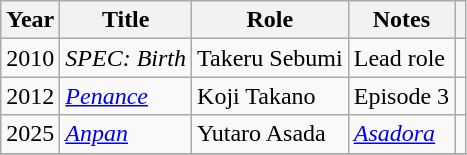<table class="wikitable sortable">
<tr>
<th>Year</th>
<th>Title</th>
<th>Role</th>
<th class="unsortable">Notes</th>
<th class="unsortable"></th>
</tr>
<tr>
<td>2010</td>
<td><em>SPEC: Birth</em></td>
<td>Takeru Sebumi</td>
<td>Lead role</td>
<td></td>
</tr>
<tr>
<td>2012</td>
<td><em><a href='#'>Penance</a></em></td>
<td>Koji Takano</td>
<td>Episode 3</td>
<td></td>
</tr>
<tr>
<td>2025</td>
<td><em><a href='#'>Anpan</a></em></td>
<td>Yutaro Asada</td>
<td><em><a href='#'>Asadora</a></em></td>
<td></td>
</tr>
<tr>
</tr>
</table>
